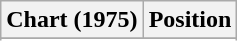<table class="wikitable plainrowheaders sortable" style="text-align:left;">
<tr>
<th scope="col">Chart (1975)</th>
<th scope="col">Position</th>
</tr>
<tr>
</tr>
<tr>
</tr>
</table>
